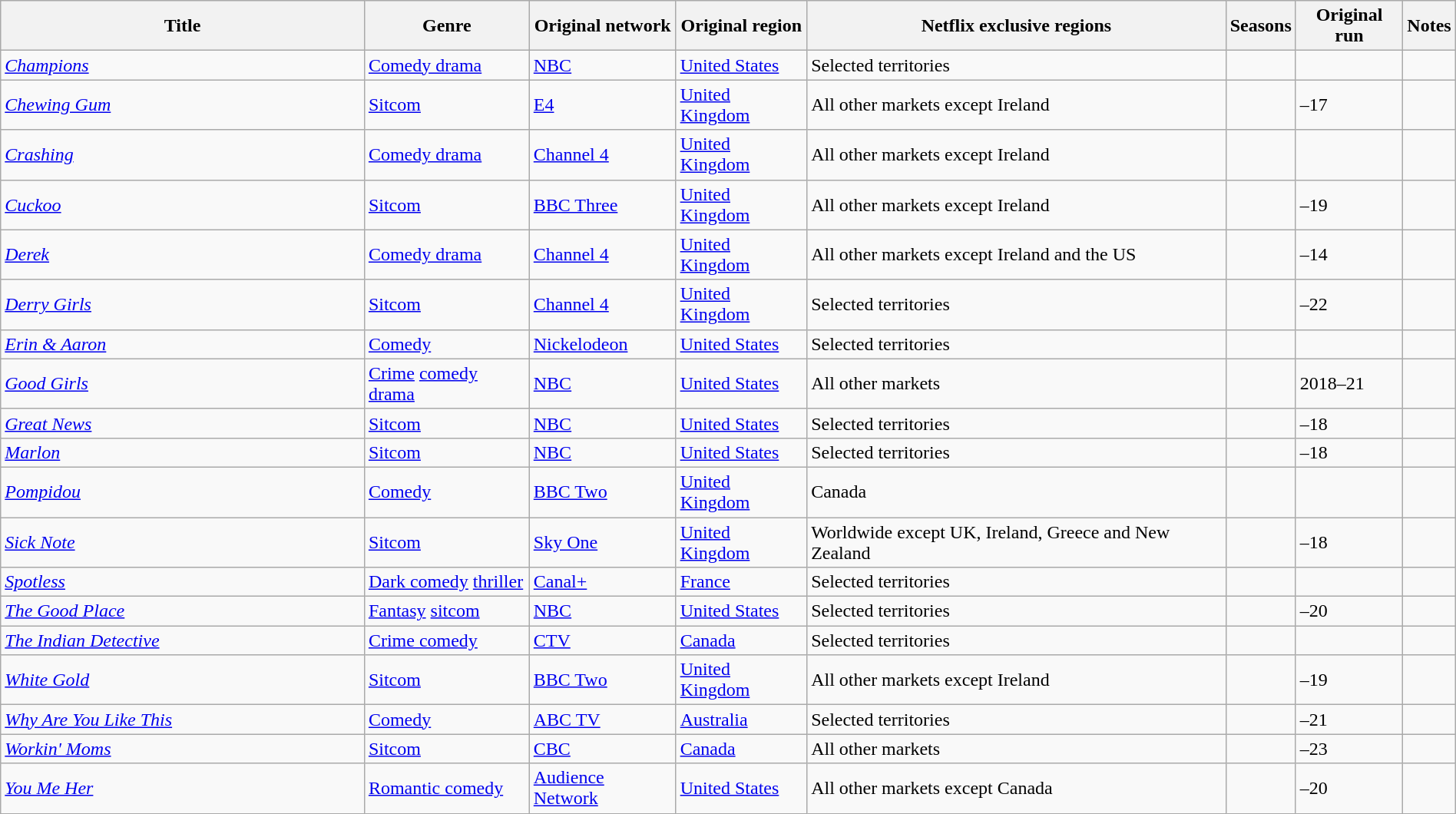<table class="wikitable sortable" style="width:100%;">
<tr>
<th scope="col" style="width:25%;">Title</th>
<th>Genre</th>
<th>Original network</th>
<th>Original region</th>
<th>Netflix exclusive regions</th>
<th>Seasons</th>
<th>Original run</th>
<th>Notes</th>
</tr>
<tr>
<td><em><a href='#'>Champions</a></em></td>
<td><a href='#'>Comedy drama</a></td>
<td><a href='#'>NBC</a></td>
<td><a href='#'>United States</a></td>
<td>Selected territories</td>
<td></td>
<td></td>
<td></td>
</tr>
<tr>
<td><em><a href='#'>Chewing Gum</a></em></td>
<td><a href='#'>Sitcom</a></td>
<td><a href='#'>E4</a></td>
<td><a href='#'>United Kingdom</a></td>
<td>All other markets except Ireland</td>
<td></td>
<td>–17</td>
<td></td>
</tr>
<tr>
<td><em><a href='#'>Crashing</a></em></td>
<td><a href='#'>Comedy drama</a></td>
<td><a href='#'>Channel 4</a></td>
<td><a href='#'>United Kingdom</a></td>
<td>All other markets except Ireland</td>
<td></td>
<td></td>
<td></td>
</tr>
<tr>
<td><em><a href='#'>Cuckoo</a></em></td>
<td><a href='#'>Sitcom</a></td>
<td><a href='#'>BBC Three</a></td>
<td><a href='#'>United Kingdom</a></td>
<td>All other markets except Ireland</td>
<td></td>
<td>–19</td>
<td></td>
</tr>
<tr>
<td><em><a href='#'>Derek</a></em></td>
<td><a href='#'>Comedy drama</a></td>
<td><a href='#'>Channel 4</a></td>
<td><a href='#'>United Kingdom</a></td>
<td>All other markets except Ireland and the US</td>
<td></td>
<td>–14</td>
<td></td>
</tr>
<tr>
<td><em><a href='#'>Derry Girls</a></em></td>
<td><a href='#'>Sitcom</a></td>
<td><a href='#'>Channel 4</a></td>
<td><a href='#'>United Kingdom</a></td>
<td>Selected territories</td>
<td></td>
<td>–22</td>
<td></td>
</tr>
<tr>
<td><em><a href='#'>Erin & Aaron</a></em></td>
<td><a href='#'>Comedy</a></td>
<td><a href='#'>Nickelodeon</a></td>
<td><a href='#'>United States</a></td>
<td>Selected territories</td>
<td></td>
<td></td>
<td></td>
</tr>
<tr>
<td><em><a href='#'>Good Girls</a></em></td>
<td><a href='#'>Crime</a> <a href='#'>comedy drama</a></td>
<td><a href='#'>NBC</a></td>
<td><a href='#'>United States</a></td>
<td>All other markets</td>
<td></td>
<td>2018–21</td>
<td></td>
</tr>
<tr>
<td><em><a href='#'>Great News</a></em></td>
<td><a href='#'>Sitcom</a></td>
<td><a href='#'>NBC</a></td>
<td><a href='#'>United States</a></td>
<td>Selected territories</td>
<td></td>
<td>–18</td>
<td></td>
</tr>
<tr>
<td><em><a href='#'>Marlon</a></em></td>
<td><a href='#'>Sitcom</a></td>
<td><a href='#'>NBC</a></td>
<td><a href='#'>United States</a></td>
<td>Selected territories</td>
<td></td>
<td>–18</td>
<td></td>
</tr>
<tr>
<td><em><a href='#'>Pompidou</a></em></td>
<td><a href='#'>Comedy</a></td>
<td><a href='#'>BBC Two</a></td>
<td><a href='#'>United Kingdom</a></td>
<td>Canada</td>
<td></td>
<td></td>
<td></td>
</tr>
<tr>
<td><em><a href='#'>Sick Note</a></em></td>
<td><a href='#'>Sitcom</a></td>
<td><a href='#'>Sky One</a></td>
<td><a href='#'>United Kingdom</a></td>
<td>Worldwide except UK, Ireland, Greece and New Zealand</td>
<td></td>
<td>–18</td>
<td></td>
</tr>
<tr>
<td><em><a href='#'>Spotless</a></em></td>
<td><a href='#'>Dark comedy</a> <a href='#'>thriller</a></td>
<td><a href='#'>Canal+</a></td>
<td><a href='#'>France</a></td>
<td>Selected territories</td>
<td></td>
<td></td>
<td></td>
</tr>
<tr>
<td><em><a href='#'>The Good Place</a></em></td>
<td><a href='#'>Fantasy</a> <a href='#'>sitcom</a></td>
<td><a href='#'>NBC</a></td>
<td><a href='#'>United States</a></td>
<td>Selected territories</td>
<td></td>
<td>–20</td>
<td></td>
</tr>
<tr>
<td><em><a href='#'>The Indian Detective</a></em></td>
<td><a href='#'>Crime comedy</a></td>
<td><a href='#'>CTV</a></td>
<td><a href='#'>Canada</a></td>
<td>Selected territories</td>
<td></td>
<td></td>
<td></td>
</tr>
<tr>
<td><em><a href='#'>White Gold</a></em></td>
<td><a href='#'>Sitcom</a></td>
<td><a href='#'>BBC Two</a></td>
<td><a href='#'>United Kingdom</a></td>
<td>All other markets except Ireland</td>
<td></td>
<td>–19</td>
<td></td>
</tr>
<tr>
<td><em><a href='#'>Why Are You Like This</a></em></td>
<td><a href='#'>Comedy</a></td>
<td><a href='#'>ABC TV</a></td>
<td><a href='#'>Australia</a></td>
<td>Selected territories</td>
<td></td>
<td>–21</td>
<td></td>
</tr>
<tr>
<td><em><a href='#'>Workin' Moms</a></em></td>
<td><a href='#'>Sitcom</a></td>
<td><a href='#'>CBC</a></td>
<td><a href='#'>Canada</a></td>
<td>All other markets</td>
<td></td>
<td>–23</td>
<td></td>
</tr>
<tr>
<td><em><a href='#'>You Me Her</a></em></td>
<td><a href='#'>Romantic comedy</a></td>
<td><a href='#'>Audience Network</a></td>
<td><a href='#'>United States</a></td>
<td>All other markets except Canada</td>
<td></td>
<td>–20</td>
<td></td>
</tr>
</table>
